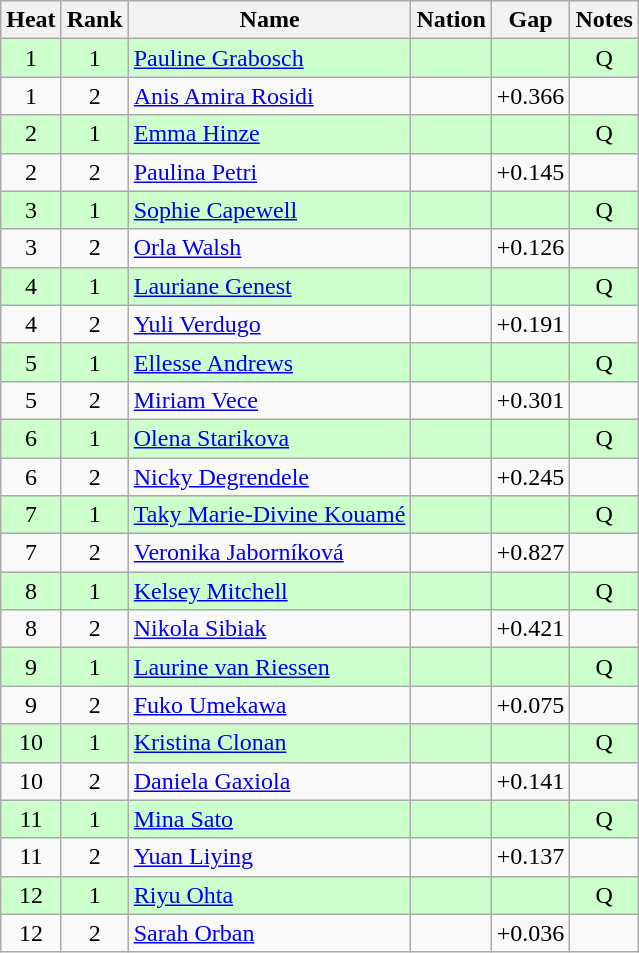<table class="wikitable sortable" style="text-align:center">
<tr>
<th>Heat</th>
<th>Rank</th>
<th>Name</th>
<th>Nation</th>
<th>Gap</th>
<th>Notes</th>
</tr>
<tr bgcolor=ccffcc>
<td>1</td>
<td>1</td>
<td align=left><a href='#'>Pauline Grabosch</a></td>
<td align=left></td>
<td></td>
<td>Q</td>
</tr>
<tr>
<td>1</td>
<td>2</td>
<td align=left><a href='#'>Anis Amira Rosidi</a></td>
<td align=left></td>
<td>+0.366</td>
<td></td>
</tr>
<tr bgcolor=ccffcc>
<td>2</td>
<td>1</td>
<td align=left><a href='#'>Emma Hinze</a></td>
<td align=left></td>
<td></td>
<td>Q</td>
</tr>
<tr>
<td>2</td>
<td>2</td>
<td align=left><a href='#'>Paulina Petri</a></td>
<td align=left></td>
<td>+0.145</td>
<td></td>
</tr>
<tr bgcolor=ccffcc>
<td>3</td>
<td>1</td>
<td align=left><a href='#'>Sophie Capewell</a></td>
<td align=left></td>
<td></td>
<td>Q</td>
</tr>
<tr>
<td>3</td>
<td>2</td>
<td align=left><a href='#'>Orla Walsh</a></td>
<td align=left></td>
<td>+0.126</td>
<td></td>
</tr>
<tr bgcolor=ccffcc>
<td>4</td>
<td>1</td>
<td align=left><a href='#'>Lauriane Genest</a></td>
<td align=left></td>
<td></td>
<td>Q</td>
</tr>
<tr>
<td>4</td>
<td>2</td>
<td align=left><a href='#'>Yuli Verdugo</a></td>
<td align=left></td>
<td>+0.191</td>
<td></td>
</tr>
<tr bgcolor=ccffcc>
<td>5</td>
<td>1</td>
<td align=left><a href='#'>Ellesse Andrews</a></td>
<td align=left></td>
<td></td>
<td>Q</td>
</tr>
<tr>
<td>5</td>
<td>2</td>
<td align=left><a href='#'>Miriam Vece</a></td>
<td align=left></td>
<td>+0.301</td>
<td></td>
</tr>
<tr bgcolor=ccffcc>
<td>6</td>
<td>1</td>
<td align=left><a href='#'>Olena Starikova</a></td>
<td align=left></td>
<td></td>
<td>Q</td>
</tr>
<tr>
<td>6</td>
<td>2</td>
<td align=left><a href='#'>Nicky Degrendele</a></td>
<td align=left></td>
<td>+0.245</td>
<td></td>
</tr>
<tr bgcolor=ccffcc>
<td>7</td>
<td>1</td>
<td align=left><a href='#'>Taky Marie-Divine Kouamé</a></td>
<td align=left></td>
<td></td>
<td>Q</td>
</tr>
<tr>
<td>7</td>
<td>2</td>
<td align=left><a href='#'>Veronika Jaborníková</a></td>
<td align=left></td>
<td>+0.827</td>
<td></td>
</tr>
<tr bgcolor=ccffcc>
<td>8</td>
<td>1</td>
<td align=left><a href='#'>Kelsey Mitchell</a></td>
<td align=left></td>
<td></td>
<td>Q</td>
</tr>
<tr>
<td>8</td>
<td>2</td>
<td align=left><a href='#'>Nikola Sibiak</a></td>
<td align=left></td>
<td>+0.421</td>
<td></td>
</tr>
<tr bgcolor=ccffcc>
<td>9</td>
<td>1</td>
<td align=left><a href='#'>Laurine van Riessen</a></td>
<td align=left></td>
<td></td>
<td>Q</td>
</tr>
<tr>
<td>9</td>
<td>2</td>
<td align=left><a href='#'>Fuko Umekawa</a></td>
<td align=left></td>
<td>+0.075</td>
<td></td>
</tr>
<tr bgcolor=ccffcc>
<td>10</td>
<td>1</td>
<td align=left><a href='#'>Kristina Clonan</a></td>
<td align=left></td>
<td></td>
<td>Q</td>
</tr>
<tr>
<td>10</td>
<td>2</td>
<td align=left><a href='#'>Daniela Gaxiola</a></td>
<td align=left></td>
<td>+0.141</td>
<td></td>
</tr>
<tr bgcolor=ccffcc>
<td>11</td>
<td>1</td>
<td align=left><a href='#'>Mina Sato</a></td>
<td align=left></td>
<td></td>
<td>Q</td>
</tr>
<tr>
<td>11</td>
<td>2</td>
<td align=left><a href='#'>Yuan Liying</a></td>
<td align=left></td>
<td>+0.137</td>
<td></td>
</tr>
<tr bgcolor=ccffcc>
<td>12</td>
<td>1</td>
<td align=left><a href='#'>Riyu Ohta</a></td>
<td align=left></td>
<td></td>
<td>Q</td>
</tr>
<tr>
<td>12</td>
<td>2</td>
<td align=left><a href='#'>Sarah Orban</a></td>
<td align=left></td>
<td>+0.036</td>
<td></td>
</tr>
</table>
